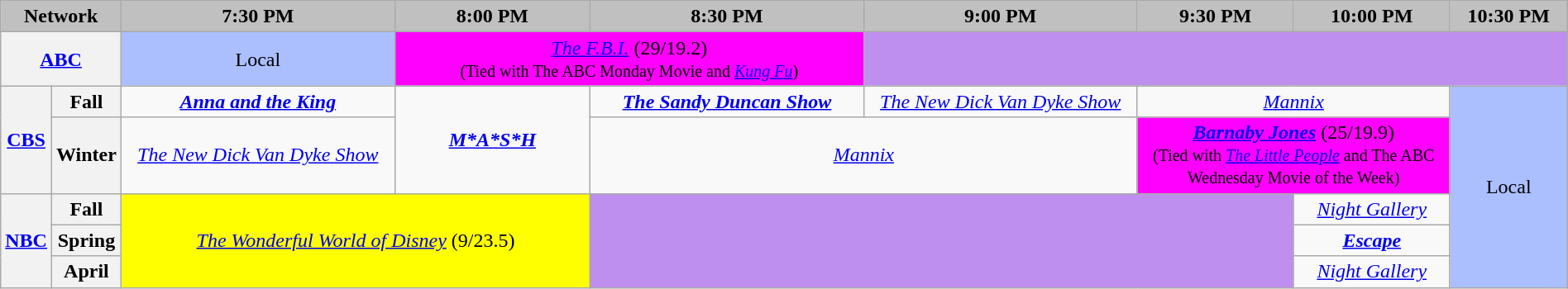<table class="wikitable plainrowheaders" style="width:100%; margin:auto; text-align:center;">
<tr>
<th colspan="2" style="background-color:#C0C0C0;width:7.5%;">Network</th>
<th style="background-color:#C0C0C0;width:17.5%;">7:30 PM</th>
<th style="background-color:#C0C0C0;width:12.5%;">8:00 PM</th>
<th style="background-color:#C0C0C0;width:17.5%;">8:30 PM</th>
<th style="background-color:#C0C0C0;width:17.5%;">9:00 PM</th>
<th style="background-color:#C0C0C0;width:10%;">9:30 PM</th>
<th style="background-color:#C0C0C0;width:10%;">10:00 PM</th>
<th style="background-color:#C0C0C0;width:7.5%;">10:30 PM</th>
</tr>
<tr>
<th colspan="2"><a href='#'>ABC</a></th>
<td bgcolor="#abbfff">Local</td>
<td bgcolor="#FF00FF" colspan="2"><em><a href='#'>The F.B.I.</a></em> (29/19.2)<br><small>(Tied with The ABC Monday Movie and <em><a href='#'>Kung Fu</a></em>)</small></td>
<td bgcolor="#bf8fef" colspan="4"></td>
</tr>
<tr>
<th rowspan="2"><a href='#'>CBS</a></th>
<th>Fall</th>
<td><strong><em><a href='#'>Anna and the King</a></em></strong></td>
<td rowspan="2"><strong><em><a href='#'>M*A*S*H</a></em></strong></td>
<td><strong><em><a href='#'>The Sandy Duncan Show</a></em></strong></td>
<td><em><a href='#'>The New Dick Van Dyke Show</a></em></td>
<td colspan="2"><em><a href='#'>Mannix</a></em></td>
<td bgcolor="#abbfff" rowspan="5">Local</td>
</tr>
<tr>
<th>Winter</th>
<td><em><a href='#'>The New Dick Van Dyke Show</a></em></td>
<td colspan="2"><em><a href='#'>Mannix</a></em></td>
<td bgcolor="#FF00FF" colspan="2"><strong><em><a href='#'>Barnaby Jones</a></em></strong> (25/19.9)<br><small>(Tied with <em><a href='#'>The Little People</a></em> and The ABC Wednesday Movie of the Week)</small></td>
</tr>
<tr>
<th rowspan="3"><a href='#'>NBC</a></th>
<th>Fall</th>
<td bgcolor="#FFFF00" rowspan="3" colspan="2"><em><a href='#'>The Wonderful World of Disney</a></em> (9/23.5)</td>
<td bgcolor="#bf8fef" rowspan="3" colspan="3"></td>
<td><em><a href='#'>Night Gallery</a></em></td>
</tr>
<tr>
<th>Spring</th>
<td><strong><em><a href='#'>Escape</a></em></strong></td>
</tr>
<tr>
<th>April</th>
<td><em><a href='#'>Night Gallery</a></em></td>
</tr>
</table>
